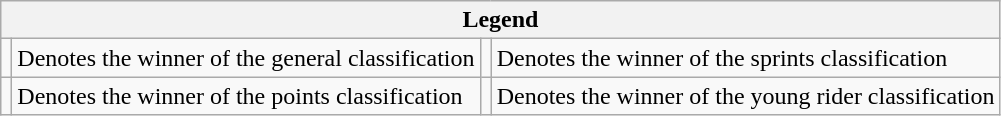<table class="wikitable">
<tr>
<th colspan="4">Legend</th>
</tr>
<tr>
<td></td>
<td>Denotes the winner of the general classification</td>
<td></td>
<td>Denotes the winner of the sprints classification</td>
</tr>
<tr>
<td></td>
<td>Denotes the winner of the points classification</td>
<td></td>
<td>Denotes the winner of the young rider classification</td>
</tr>
</table>
